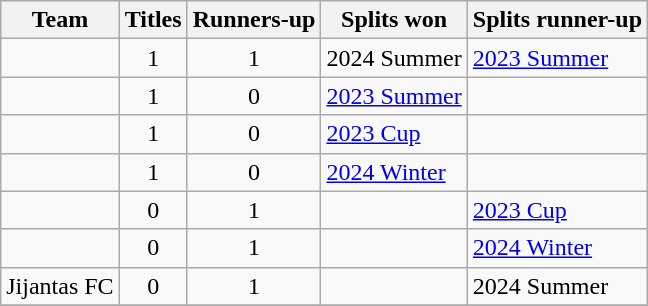<table class="wikitable sortable">
<tr>
<th>Team</th>
<th>Titles</th>
<th>Runners-up</th>
<th>Splits won</th>
<th>Splits runner-up</th>
</tr>
<tr>
<td></td>
<td align=center>1</td>
<td align=center>1</td>
<td>2024 Summer</td>
<td><a href='#'>2023 Summer</a></td>
</tr>
<tr>
<td></td>
<td align=center>1</td>
<td align=center>0</td>
<td><a href='#'>2023 Summer</a></td>
<td></td>
</tr>
<tr>
<td></td>
<td align=center>1</td>
<td align=center>0</td>
<td><a href='#'>2023 Cup</a></td>
<td></td>
</tr>
<tr>
<td></td>
<td align=center>1</td>
<td align=center>0</td>
<td><a href='#'>2024 Winter</a></td>
<td></td>
</tr>
<tr>
<td></td>
<td align=center>0</td>
<td align=center>1</td>
<td></td>
<td><a href='#'>2023 Cup</a></td>
</tr>
<tr>
<td></td>
<td align=center>0</td>
<td align=center>1</td>
<td></td>
<td><a href='#'>2024 Winter</a></td>
</tr>
<tr>
<td>Jijantas FC</td>
<td align=center>0</td>
<td align=center>1</td>
<td></td>
<td>2024 Summer</td>
</tr>
<tr>
</tr>
</table>
